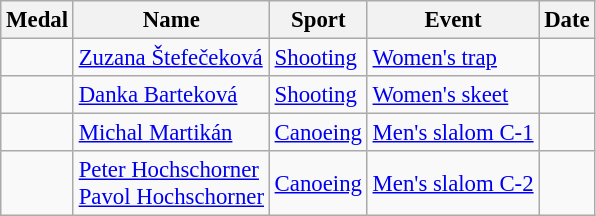<table class="wikitable sortable" style="font-size: 95%;">
<tr>
<th>Medal</th>
<th>Name</th>
<th>Sport</th>
<th>Event</th>
<th>Date</th>
</tr>
<tr>
<td></td>
<td><a href='#'>Zuzana Štefečeková</a></td>
<td><a href='#'>Shooting</a></td>
<td><a href='#'>Women's trap</a></td>
<td></td>
</tr>
<tr>
<td></td>
<td><a href='#'>Danka Barteková</a></td>
<td><a href='#'>Shooting</a></td>
<td><a href='#'>Women's skeet</a></td>
<td></td>
</tr>
<tr>
<td></td>
<td><a href='#'>Michal Martikán</a></td>
<td><a href='#'>Canoeing</a></td>
<td><a href='#'>Men's slalom C-1</a></td>
<td></td>
</tr>
<tr>
<td></td>
<td><a href='#'>Peter Hochschorner</a><br><a href='#'>Pavol Hochschorner</a></td>
<td><a href='#'>Canoeing</a></td>
<td><a href='#'>Men's slalom C-2</a></td>
<td></td>
</tr>
</table>
